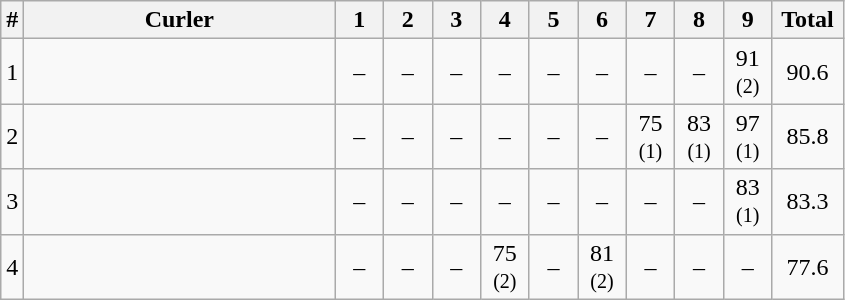<table class="wikitable sortable" style="text-align:center">
<tr>
<th>#</th>
<th width=200>Curler</th>
<th width=25>1</th>
<th width=25>2</th>
<th width=25>3</th>
<th width=25>4</th>
<th width=25>5</th>
<th width=25>6</th>
<th width=25>7</th>
<th width=25>8</th>
<th width=25>9</th>
<th width=40>Total</th>
</tr>
<tr>
<td>1</td>
<td align=left></td>
<td>–</td>
<td>–</td>
<td>–</td>
<td>–</td>
<td>–</td>
<td>–</td>
<td>–</td>
<td>–</td>
<td>91 <small>(2)</small></td>
<td>90.6</td>
</tr>
<tr>
<td>2</td>
<td align=left></td>
<td>–</td>
<td>–</td>
<td>–</td>
<td>–</td>
<td>–</td>
<td>–</td>
<td>75 <small>(1)</small></td>
<td>83 <small>(1)</small></td>
<td>97 <small>(1)</small></td>
<td>85.8</td>
</tr>
<tr>
<td>3</td>
<td align=left></td>
<td>–</td>
<td>–</td>
<td>–</td>
<td>–</td>
<td>–</td>
<td>–</td>
<td>–</td>
<td>–</td>
<td>83 <small>(1)</small></td>
<td>83.3</td>
</tr>
<tr>
<td>4</td>
<td align=left></td>
<td>–</td>
<td>–</td>
<td>–</td>
<td>75 <small>(2)</small></td>
<td>–</td>
<td>81 <small>(2)</small></td>
<td>–</td>
<td>–</td>
<td>–</td>
<td>77.6</td>
</tr>
</table>
